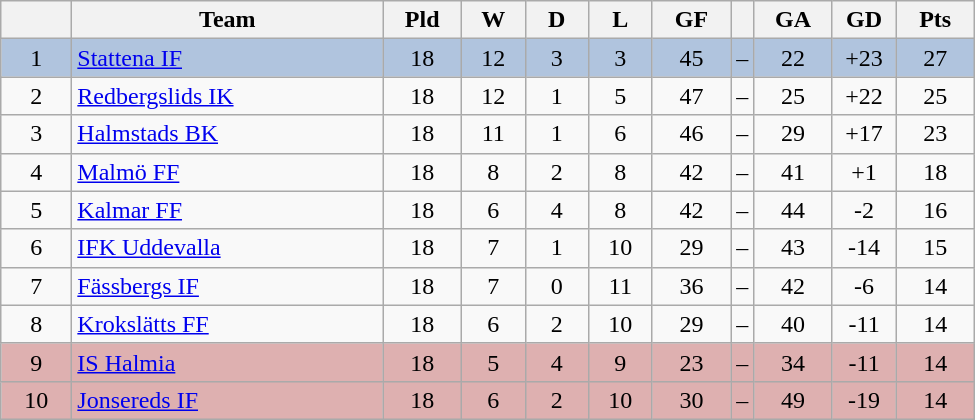<table class="wikitable" style="text-align: center;">
<tr>
<th style="width: 40px;"></th>
<th style="width: 200px;">Team</th>
<th style="width: 45px;">Pld</th>
<th style="width: 35px;">W</th>
<th style="width: 35px;">D</th>
<th style="width: 35px;">L</th>
<th style="width: 45px;">GF</th>
<th></th>
<th style="width: 45px;">GA</th>
<th style="width: 35px;">GD</th>
<th style="width: 45px;">Pts</th>
</tr>
<tr style="background: #b0c4de">
<td>1</td>
<td style="text-align: left;"><a href='#'>Stattena IF</a></td>
<td>18</td>
<td>12</td>
<td>3</td>
<td>3</td>
<td>45</td>
<td>–</td>
<td>22</td>
<td>+23</td>
<td>27</td>
</tr>
<tr>
<td>2</td>
<td style="text-align: left;"><a href='#'>Redbergslids IK</a></td>
<td>18</td>
<td>12</td>
<td>1</td>
<td>5</td>
<td>47</td>
<td>–</td>
<td>25</td>
<td>+22</td>
<td>25</td>
</tr>
<tr>
<td>3</td>
<td style="text-align: left;"><a href='#'>Halmstads BK</a></td>
<td>18</td>
<td>11</td>
<td>1</td>
<td>6</td>
<td>46</td>
<td>–</td>
<td>29</td>
<td>+17</td>
<td>23</td>
</tr>
<tr>
<td>4</td>
<td style="text-align: left;"><a href='#'>Malmö FF</a></td>
<td>18</td>
<td>8</td>
<td>2</td>
<td>8</td>
<td>42</td>
<td>–</td>
<td>41</td>
<td>+1</td>
<td>18</td>
</tr>
<tr>
<td>5</td>
<td style="text-align: left;"><a href='#'>Kalmar FF</a></td>
<td>18</td>
<td>6</td>
<td>4</td>
<td>8</td>
<td>42</td>
<td>–</td>
<td>44</td>
<td>-2</td>
<td>16</td>
</tr>
<tr>
<td>6</td>
<td style="text-align: left;"><a href='#'>IFK Uddevalla</a></td>
<td>18</td>
<td>7</td>
<td>1</td>
<td>10</td>
<td>29</td>
<td>–</td>
<td>43</td>
<td>-14</td>
<td>15</td>
</tr>
<tr>
<td>7</td>
<td style="text-align: left;"><a href='#'>Fässbergs IF</a></td>
<td>18</td>
<td>7</td>
<td>0</td>
<td>11</td>
<td>36</td>
<td>–</td>
<td>42</td>
<td>-6</td>
<td>14</td>
</tr>
<tr>
<td>8</td>
<td style="text-align: left;"><a href='#'>Krokslätts FF</a></td>
<td>18</td>
<td>6</td>
<td>2</td>
<td>10</td>
<td>29</td>
<td>–</td>
<td>40</td>
<td>-11</td>
<td>14</td>
</tr>
<tr style="background: #deb0b0">
<td>9</td>
<td style="text-align: left;"><a href='#'>IS Halmia</a></td>
<td>18</td>
<td>5</td>
<td>4</td>
<td>9</td>
<td>23</td>
<td>–</td>
<td>34</td>
<td>-11</td>
<td>14</td>
</tr>
<tr style="background: #deb0b0">
<td>10</td>
<td style="text-align: left;"><a href='#'>Jonsereds IF</a></td>
<td>18</td>
<td>6</td>
<td>2</td>
<td>10</td>
<td>30</td>
<td>–</td>
<td>49</td>
<td>-19</td>
<td>14</td>
</tr>
</table>
